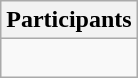<table class="wikitable" style="text-align:center">
<tr>
<th colspan="3">Participants</th>
</tr>
<tr>
<td rowspan=10><br></td>
</tr>
<tr>
</tr>
</table>
